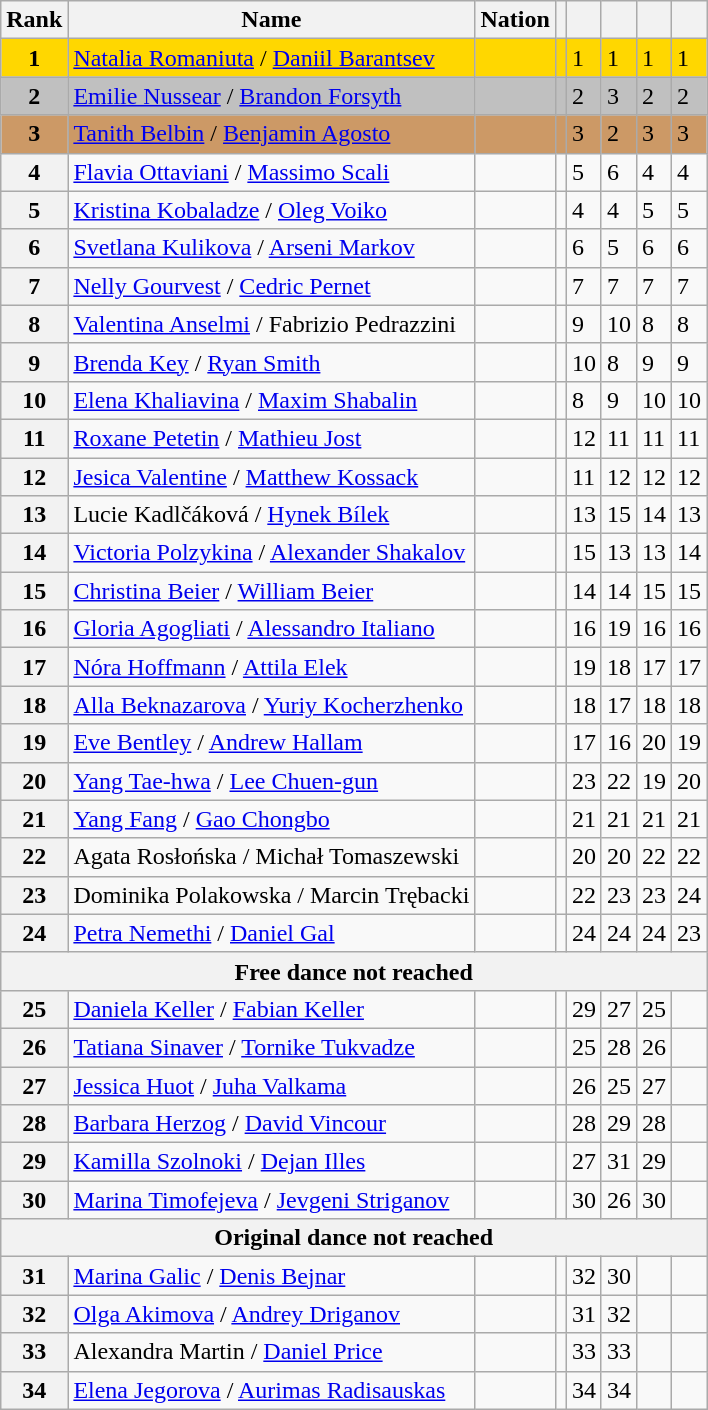<table class="wikitable sortable">
<tr>
<th>Rank</th>
<th>Name</th>
<th>Nation</th>
<th></th>
<th></th>
<th></th>
<th></th>
<th></th>
</tr>
<tr bgcolor=gold>
<td align=center><strong>1</strong></td>
<td><a href='#'>Natalia Romaniuta</a> / <a href='#'>Daniil Barantsev</a></td>
<td></td>
<td></td>
<td>1</td>
<td>1</td>
<td>1</td>
<td>1</td>
</tr>
<tr bgcolor=silver>
<td align=center><strong>2</strong></td>
<td><a href='#'>Emilie Nussear</a> / <a href='#'>Brandon Forsyth</a></td>
<td></td>
<td></td>
<td>2</td>
<td>3</td>
<td>2</td>
<td>2</td>
</tr>
<tr bgcolor=cc9966>
<td align=center><strong>3</strong></td>
<td><a href='#'>Tanith Belbin</a> / <a href='#'>Benjamin Agosto</a></td>
<td></td>
<td></td>
<td>3</td>
<td>2</td>
<td>3</td>
<td>3</td>
</tr>
<tr>
<th>4</th>
<td><a href='#'>Flavia Ottaviani</a> / <a href='#'>Massimo Scali</a></td>
<td></td>
<td></td>
<td>5</td>
<td>6</td>
<td>4</td>
<td>4</td>
</tr>
<tr>
<th>5</th>
<td><a href='#'>Kristina Kobaladze</a> / <a href='#'>Oleg Voiko</a></td>
<td></td>
<td></td>
<td>4</td>
<td>4</td>
<td>5</td>
<td>5</td>
</tr>
<tr>
<th>6</th>
<td><a href='#'>Svetlana Kulikova</a> / <a href='#'>Arseni Markov</a></td>
<td></td>
<td></td>
<td>6</td>
<td>5</td>
<td>6</td>
<td>6</td>
</tr>
<tr>
<th>7</th>
<td><a href='#'>Nelly Gourvest</a> / <a href='#'>Cedric Pernet</a></td>
<td></td>
<td></td>
<td>7</td>
<td>7</td>
<td>7</td>
<td>7</td>
</tr>
<tr>
<th>8</th>
<td><a href='#'>Valentina Anselmi</a> / Fabrizio Pedrazzini</td>
<td></td>
<td></td>
<td>9</td>
<td>10</td>
<td>8</td>
<td>8</td>
</tr>
<tr>
<th>9</th>
<td><a href='#'>Brenda Key</a> / <a href='#'>Ryan Smith</a></td>
<td></td>
<td></td>
<td>10</td>
<td>8</td>
<td>9</td>
<td>9</td>
</tr>
<tr>
<th>10</th>
<td><a href='#'>Elena Khaliavina</a> / <a href='#'>Maxim Shabalin</a></td>
<td></td>
<td></td>
<td>8</td>
<td>9</td>
<td>10</td>
<td>10</td>
</tr>
<tr>
<th>11</th>
<td><a href='#'>Roxane Petetin</a> / <a href='#'>Mathieu Jost</a></td>
<td></td>
<td></td>
<td>12</td>
<td>11</td>
<td>11</td>
<td>11</td>
</tr>
<tr>
<th>12</th>
<td><a href='#'>Jesica Valentine</a> / <a href='#'>Matthew Kossack</a></td>
<td></td>
<td></td>
<td>11</td>
<td>12</td>
<td>12</td>
<td>12</td>
</tr>
<tr>
<th>13</th>
<td>Lucie Kadlčáková / <a href='#'>Hynek Bílek</a></td>
<td></td>
<td></td>
<td>13</td>
<td>15</td>
<td>14</td>
<td>13</td>
</tr>
<tr>
<th>14</th>
<td><a href='#'>Victoria Polzykina</a> / <a href='#'>Alexander Shakalov</a></td>
<td></td>
<td></td>
<td>15</td>
<td>13</td>
<td>13</td>
<td>14</td>
</tr>
<tr>
<th>15</th>
<td><a href='#'>Christina Beier</a> / <a href='#'>William Beier</a></td>
<td></td>
<td></td>
<td>14</td>
<td>14</td>
<td>15</td>
<td>15</td>
</tr>
<tr>
<th>16</th>
<td><a href='#'>Gloria Agogliati</a> / <a href='#'>Alessandro Italiano</a></td>
<td></td>
<td></td>
<td>16</td>
<td>19</td>
<td>16</td>
<td>16</td>
</tr>
<tr>
<th>17</th>
<td><a href='#'>Nóra Hoffmann</a> / <a href='#'>Attila Elek</a></td>
<td></td>
<td></td>
<td>19</td>
<td>18</td>
<td>17</td>
<td>17</td>
</tr>
<tr>
<th>18</th>
<td><a href='#'>Alla Beknazarova</a> / <a href='#'>Yuriy Kocherzhenko</a></td>
<td></td>
<td></td>
<td>18</td>
<td>17</td>
<td>18</td>
<td>18</td>
</tr>
<tr>
<th>19</th>
<td><a href='#'>Eve Bentley</a> / <a href='#'>Andrew Hallam</a></td>
<td></td>
<td></td>
<td>17</td>
<td>16</td>
<td>20</td>
<td>19</td>
</tr>
<tr>
<th>20</th>
<td><a href='#'>Yang Tae-hwa</a> / <a href='#'>Lee Chuen-gun</a></td>
<td></td>
<td></td>
<td>23</td>
<td>22</td>
<td>19</td>
<td>20</td>
</tr>
<tr>
<th>21</th>
<td><a href='#'>Yang Fang</a> / <a href='#'>Gao Chongbo</a></td>
<td></td>
<td></td>
<td>21</td>
<td>21</td>
<td>21</td>
<td>21</td>
</tr>
<tr>
<th>22</th>
<td>Agata Rosłońska / Michał Tomaszewski</td>
<td></td>
<td></td>
<td>20</td>
<td>20</td>
<td>22</td>
<td>22</td>
</tr>
<tr>
<th>23</th>
<td>Dominika Polakowska / Marcin Trębacki</td>
<td></td>
<td></td>
<td>22</td>
<td>23</td>
<td>23</td>
<td>24</td>
</tr>
<tr>
<th>24</th>
<td><a href='#'>Petra Nemethi</a> / <a href='#'>Daniel Gal</a></td>
<td></td>
<td></td>
<td>24</td>
<td>24</td>
<td>24</td>
<td>23</td>
</tr>
<tr>
<th colspan=8>Free dance not reached</th>
</tr>
<tr>
<th>25</th>
<td><a href='#'>Daniela Keller</a> / <a href='#'>Fabian Keller</a></td>
<td></td>
<td></td>
<td>29</td>
<td>27</td>
<td>25</td>
<td></td>
</tr>
<tr>
<th>26</th>
<td><a href='#'>Tatiana Sinaver</a> / <a href='#'>Tornike Tukvadze</a></td>
<td></td>
<td></td>
<td>25</td>
<td>28</td>
<td>26</td>
<td></td>
</tr>
<tr>
<th>27</th>
<td><a href='#'>Jessica Huot</a> / <a href='#'>Juha Valkama</a></td>
<td></td>
<td></td>
<td>26</td>
<td>25</td>
<td>27</td>
<td></td>
</tr>
<tr>
<th>28</th>
<td><a href='#'>Barbara Herzog</a> / <a href='#'>David Vincour</a></td>
<td></td>
<td></td>
<td>28</td>
<td>29</td>
<td>28</td>
<td></td>
</tr>
<tr>
<th>29</th>
<td><a href='#'>Kamilla Szolnoki</a> / <a href='#'>Dejan Illes</a></td>
<td></td>
<td></td>
<td>27</td>
<td>31</td>
<td>29</td>
<td></td>
</tr>
<tr>
<th>30</th>
<td><a href='#'>Marina Timofejeva</a> / <a href='#'>Jevgeni Striganov</a></td>
<td></td>
<td></td>
<td>30</td>
<td>26</td>
<td>30</td>
<td></td>
</tr>
<tr>
<th colspan=8>Original dance not reached</th>
</tr>
<tr>
<th>31</th>
<td><a href='#'>Marina Galic</a> / <a href='#'>Denis Bejnar</a></td>
<td></td>
<td></td>
<td>32</td>
<td>30</td>
<td></td>
<td></td>
</tr>
<tr>
<th>32</th>
<td><a href='#'>Olga Akimova</a> / <a href='#'>Andrey Driganov</a></td>
<td></td>
<td></td>
<td>31</td>
<td>32</td>
<td></td>
<td></td>
</tr>
<tr>
<th>33</th>
<td>Alexandra Martin / <a href='#'>Daniel Price</a></td>
<td></td>
<td></td>
<td>33</td>
<td>33</td>
<td></td>
<td></td>
</tr>
<tr>
<th>34</th>
<td><a href='#'>Elena Jegorova</a> / <a href='#'>Aurimas Radisauskas</a></td>
<td></td>
<td></td>
<td>34</td>
<td>34</td>
<td></td>
<td></td>
</tr>
</table>
